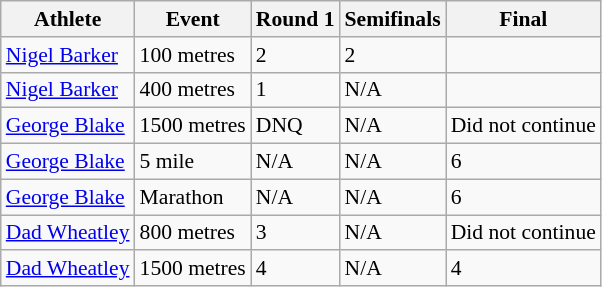<table class=wikitable style="font-size:90%">
<tr>
<th>Athlete</th>
<th>Event</th>
<th>Round 1</th>
<th>Semifinals</th>
<th>Final</th>
</tr>
<tr>
<td><a href='#'>Nigel Barker</a></td>
<td>100 metres</td>
<td>2</td>
<td>2</td>
<td></td>
</tr>
<tr>
<td><a href='#'>Nigel Barker</a></td>
<td>400 metres</td>
<td>1</td>
<td>N/A</td>
<td></td>
</tr>
<tr>
<td><a href='#'>George Blake</a></td>
<td>1500 metres</td>
<td>DNQ</td>
<td>N/A</td>
<td>Did not continue</td>
</tr>
<tr>
<td><a href='#'>George Blake</a></td>
<td>5 mile</td>
<td>N/A</td>
<td>N/A</td>
<td>6</td>
</tr>
<tr>
<td><a href='#'>George Blake</a></td>
<td>Marathon</td>
<td>N/A</td>
<td>N/A</td>
<td>6</td>
</tr>
<tr>
<td><a href='#'>Dad Wheatley</a></td>
<td>800 metres</td>
<td>3</td>
<td>N/A</td>
<td>Did not continue</td>
</tr>
<tr>
<td><a href='#'>Dad Wheatley</a></td>
<td>1500 metres</td>
<td>4</td>
<td>N/A</td>
<td>4</td>
</tr>
</table>
